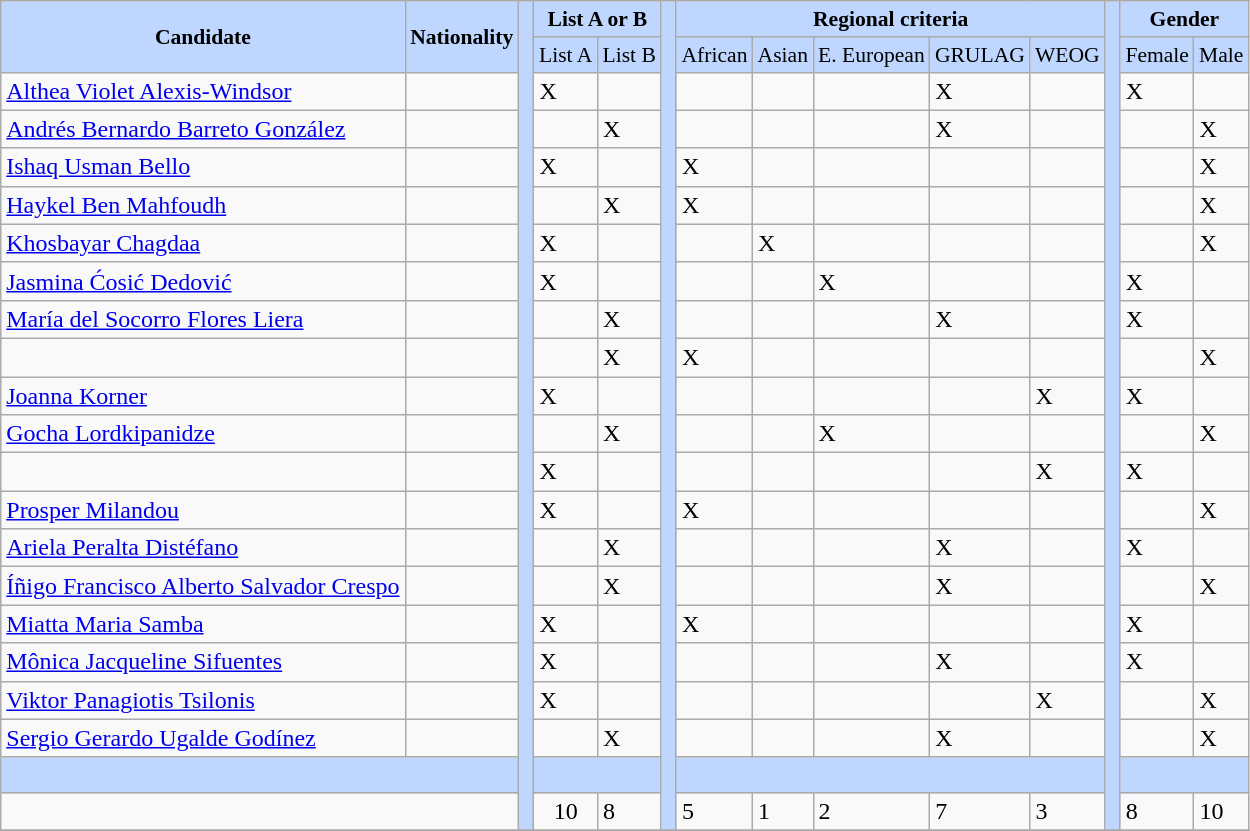<table class="wikitable col3center col4center col5center col6center col7center col8center col9center col10center col11center">
<tr bgcolor=#BFD7FF align="center" style="font-size:90%;">
<td rowspan=2><strong>Candidate</strong></td>
<td rowspan=2><strong>Nationality</strong></td>
<td rowspan=22> </td>
<td colspan=2><strong>List A or B</strong></td>
<td rowspan=22> </td>
<td colspan=5><strong>Regional criteria</strong></td>
<td rowspan=22> </td>
<td colspan=2><strong>Gender</strong></td>
</tr>
<tr bgcolor=#BFD7FF align="center" style="font-size:90%;">
<td>List A</td>
<td>List B</td>
<td>African</td>
<td>Asian</td>
<td>E. European</td>
<td>GRULAG</td>
<td>WEOG</td>
<td>Female</td>
<td>Male</td>
</tr>
<tr>
<td><a href='#'>Althea Violet Alexis-Windsor</a></td>
<td></td>
<td>X</td>
<td></td>
<td></td>
<td></td>
<td></td>
<td>X</td>
<td></td>
<td>X</td>
<td></td>
</tr>
<tr>
<td><a href='#'>Andrés Bernardo Barreto González</a></td>
<td></td>
<td></td>
<td>X</td>
<td></td>
<td></td>
<td></td>
<td>X</td>
<td></td>
<td></td>
<td>X</td>
</tr>
<tr>
<td><a href='#'>Ishaq Usman Bello</a></td>
<td></td>
<td>X</td>
<td></td>
<td>X</td>
<td></td>
<td></td>
<td></td>
<td></td>
<td></td>
<td>X</td>
</tr>
<tr>
<td><a href='#'>Haykel Ben Mahfoudh</a></td>
<td></td>
<td></td>
<td>X</td>
<td>X</td>
<td></td>
<td></td>
<td></td>
<td></td>
<td></td>
<td>X</td>
</tr>
<tr>
<td><a href='#'>Khosbayar Chagdaa</a></td>
<td></td>
<td>X</td>
<td></td>
<td></td>
<td>X</td>
<td></td>
<td></td>
<td></td>
<td></td>
<td>X</td>
</tr>
<tr>
<td><a href='#'>Jasmina Ćosić Dedović</a></td>
<td></td>
<td>X</td>
<td></td>
<td></td>
<td></td>
<td>X</td>
<td></td>
<td></td>
<td>X</td>
<td></td>
</tr>
<tr>
<td><a href='#'>María del Socorro Flores Liera</a></td>
<td></td>
<td></td>
<td>X</td>
<td></td>
<td></td>
<td></td>
<td>X</td>
<td></td>
<td>X</td>
<td></td>
</tr>
<tr>
<td></td>
<td></td>
<td></td>
<td>X</td>
<td>X</td>
<td></td>
<td></td>
<td></td>
<td></td>
<td></td>
<td>X</td>
</tr>
<tr>
<td><a href='#'>Joanna Korner</a></td>
<td></td>
<td>X</td>
<td></td>
<td></td>
<td></td>
<td></td>
<td></td>
<td>X</td>
<td>X</td>
<td></td>
</tr>
<tr>
<td><a href='#'>Gocha Lordkipanidze</a></td>
<td></td>
<td></td>
<td>X</td>
<td></td>
<td></td>
<td>X</td>
<td></td>
<td></td>
<td></td>
<td>X</td>
</tr>
<tr>
<td></td>
<td></td>
<td>X</td>
<td></td>
<td></td>
<td></td>
<td></td>
<td></td>
<td>X</td>
<td>X</td>
<td></td>
</tr>
<tr>
<td><a href='#'>Prosper Milandou</a></td>
<td></td>
<td>X</td>
<td></td>
<td>X</td>
<td></td>
<td></td>
<td></td>
<td></td>
<td></td>
<td>X</td>
</tr>
<tr>
<td><a href='#'>Ariela Peralta Distéfano</a></td>
<td></td>
<td></td>
<td>X</td>
<td></td>
<td></td>
<td></td>
<td>X</td>
<td></td>
<td>X</td>
<td></td>
</tr>
<tr>
<td><a href='#'>Íñigo Francisco Alberto Salvador Crespo</a></td>
<td></td>
<td></td>
<td>X</td>
<td></td>
<td></td>
<td></td>
<td>X</td>
<td></td>
<td></td>
<td>X</td>
</tr>
<tr>
<td><a href='#'>Miatta Maria Samba</a></td>
<td></td>
<td>X</td>
<td></td>
<td>X</td>
<td></td>
<td></td>
<td></td>
<td></td>
<td>X</td>
<td></td>
</tr>
<tr>
<td><a href='#'>Mônica Jacqueline Sifuentes</a></td>
<td></td>
<td>X</td>
<td></td>
<td></td>
<td></td>
<td></td>
<td>X</td>
<td></td>
<td>X</td>
<td></td>
</tr>
<tr>
<td><a href='#'>Viktor Panagiotis Tsilonis</a></td>
<td></td>
<td>X</td>
<td></td>
<td></td>
<td></td>
<td></td>
<td></td>
<td>X</td>
<td></td>
<td>X</td>
</tr>
<tr>
<td><a href='#'>Sergio Gerardo Ugalde Godínez</a></td>
<td></td>
<td></td>
<td>X</td>
<td></td>
<td></td>
<td></td>
<td>X</td>
<td></td>
<td></td>
<td>X</td>
</tr>
<tr bgcolor=#BFD7FF align="center" style="font-size:90%;">
<td colspan=2> </td>
<td colspan=2> </td>
<td colspan=5> </td>
<td colspan=2> </td>
</tr>
<tr>
<td colspan=2></td>
<td align="center">10</td>
<td>8</td>
<td>5</td>
<td>1</td>
<td>2</td>
<td>7</td>
<td>3</td>
<td>8</td>
<td>10</td>
</tr>
<tr>
</tr>
</table>
